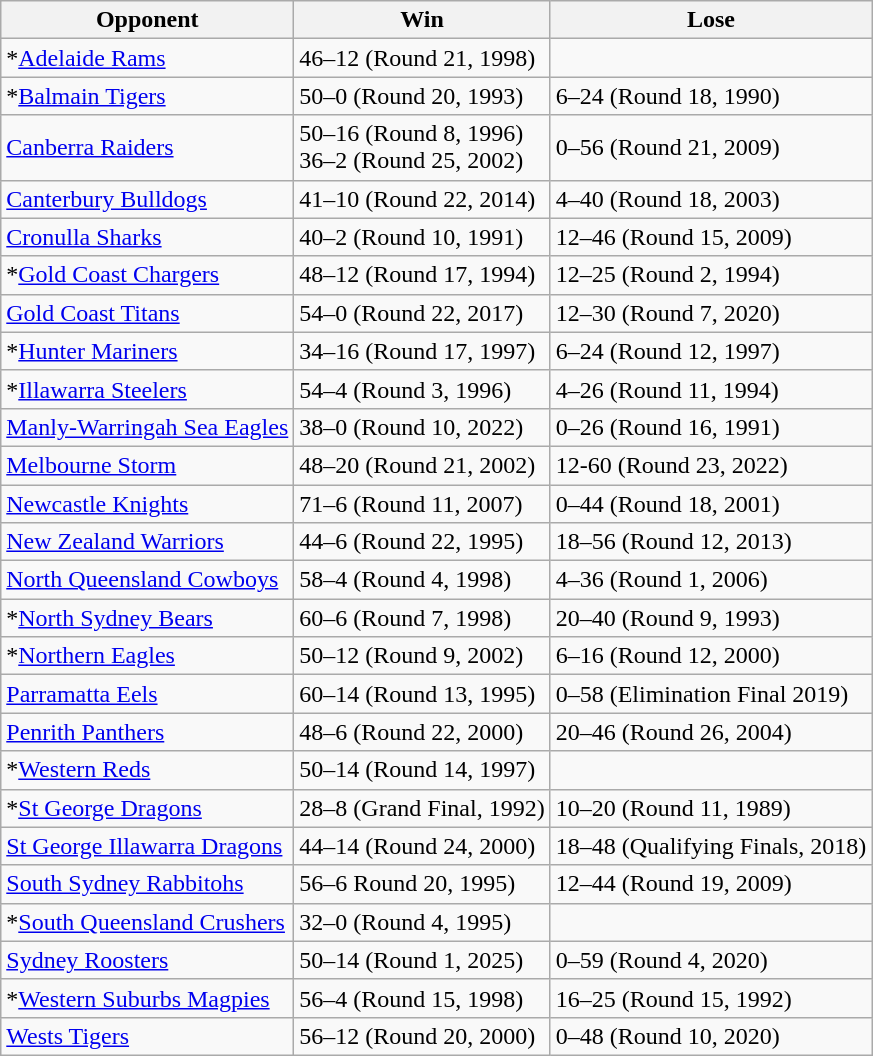<table class="wikitable">
<tr>
<th>Opponent</th>
<th>Win</th>
<th>Lose</th>
</tr>
<tr>
<td>*<a href='#'>Adelaide Rams</a></td>
<td>46–12 (Round 21, 1998)</td>
<td></td>
</tr>
<tr>
<td>*<a href='#'>Balmain Tigers</a></td>
<td>50–0 (Round 20, 1993)</td>
<td>6–24 (Round 18, 1990)</td>
</tr>
<tr>
<td><a href='#'>Canberra Raiders</a></td>
<td>50–16 (Round 8, 1996)<br> 36–2 (Round 25, 2002)</td>
<td>0–56 (Round 21, 2009)</td>
</tr>
<tr>
<td><a href='#'>Canterbury Bulldogs</a></td>
<td>41–10 (Round 22, 2014)</td>
<td>4–40 (Round 18, 2003)</td>
</tr>
<tr>
<td><a href='#'>Cronulla Sharks</a></td>
<td>40–2 (Round 10, 1991)</td>
<td>12–46 (Round 15, 2009)</td>
</tr>
<tr>
<td>*<a href='#'>Gold Coast Chargers</a></td>
<td>48–12 (Round 17, 1994)</td>
<td>12–25 (Round 2, 1994)</td>
</tr>
<tr>
<td><a href='#'>Gold Coast Titans</a></td>
<td>54–0 (Round 22, 2017)</td>
<td>12–30 (Round 7, 2020)</td>
</tr>
<tr>
<td>*<a href='#'>Hunter Mariners</a></td>
<td>34–16 (Round 17, 1997)</td>
<td>6–24 (Round 12, 1997)</td>
</tr>
<tr>
<td>*<a href='#'>Illawarra Steelers</a></td>
<td>54–4 (Round 3, 1996)</td>
<td>4–26 (Round 11, 1994)</td>
</tr>
<tr>
<td><a href='#'>Manly-Warringah Sea Eagles</a></td>
<td>38–0 (Round 10, 2022)</td>
<td>0–26 (Round 16, 1991)</td>
</tr>
<tr>
<td><a href='#'>Melbourne Storm</a></td>
<td>48–20 (Round 21, 2002)</td>
<td>12-60 (Round 23, 2022)</td>
</tr>
<tr>
<td><a href='#'>Newcastle Knights</a></td>
<td>71–6 (Round 11, 2007)</td>
<td>0–44 (Round 18, 2001)</td>
</tr>
<tr>
<td><a href='#'>New Zealand Warriors</a></td>
<td>44–6 (Round 22, 1995)</td>
<td>18–56 (Round 12, 2013)</td>
</tr>
<tr>
<td><a href='#'>North Queensland Cowboys</a></td>
<td>58–4 (Round 4, 1998)</td>
<td>4–36 (Round 1, 2006)</td>
</tr>
<tr>
<td>*<a href='#'>North Sydney Bears</a></td>
<td>60–6 (Round 7, 1998)</td>
<td>20–40 (Round 9, 1993)</td>
</tr>
<tr>
<td>*<a href='#'>Northern Eagles</a></td>
<td>50–12 (Round 9, 2002)</td>
<td>6–16 (Round 12, 2000)</td>
</tr>
<tr>
<td><a href='#'>Parramatta Eels</a></td>
<td>60–14 (Round 13, 1995)</td>
<td>0–58 (Elimination Final 2019)</td>
</tr>
<tr>
<td><a href='#'>Penrith Panthers</a></td>
<td>48–6 (Round 22, 2000)</td>
<td>20–46 (Round 26, 2004)</td>
</tr>
<tr>
<td>*<a href='#'>Western Reds</a></td>
<td>50–14 (Round 14, 1997)</td>
<td></td>
</tr>
<tr>
<td>*<a href='#'>St George Dragons</a></td>
<td>28–8 (Grand Final, 1992)</td>
<td>10–20 (Round 11, 1989)</td>
</tr>
<tr>
<td><a href='#'>St George Illawarra Dragons</a></td>
<td>44–14 (Round 24, 2000)</td>
<td>18–48 (Qualifying Finals, 2018)</td>
</tr>
<tr>
<td><a href='#'>South Sydney Rabbitohs</a></td>
<td>56–6 Round 20, 1995)</td>
<td>12–44 (Round 19, 2009)</td>
</tr>
<tr>
<td>*<a href='#'>South Queensland Crushers</a></td>
<td>32–0 (Round 4, 1995)</td>
<td></td>
</tr>
<tr>
<td><a href='#'>Sydney Roosters</a></td>
<td>50–14 (Round 1, 2025)</td>
<td>0–59 (Round 4, 2020)</td>
</tr>
<tr>
<td>*<a href='#'>Western Suburbs Magpies</a></td>
<td>56–4 (Round 15, 1998)</td>
<td>16–25 (Round 15, 1992)</td>
</tr>
<tr>
<td><a href='#'>Wests Tigers</a></td>
<td>56–12 (Round 20, 2000)</td>
<td>0–48 (Round 10, 2020)</td>
</tr>
</table>
